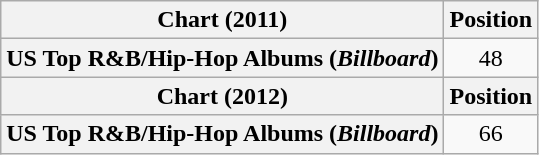<table class="wikitable plainrowheaders" style="text-align:center">
<tr>
<th scope="col">Chart (2011)</th>
<th scope="col">Position</th>
</tr>
<tr>
<th scope="row">US Top R&B/Hip-Hop Albums (<em>Billboard</em>)</th>
<td>48</td>
</tr>
<tr>
<th scope="col">Chart (2012)</th>
<th scope="col">Position</th>
</tr>
<tr>
<th scope="row">US Top R&B/Hip-Hop Albums (<em>Billboard</em>)</th>
<td>66</td>
</tr>
</table>
